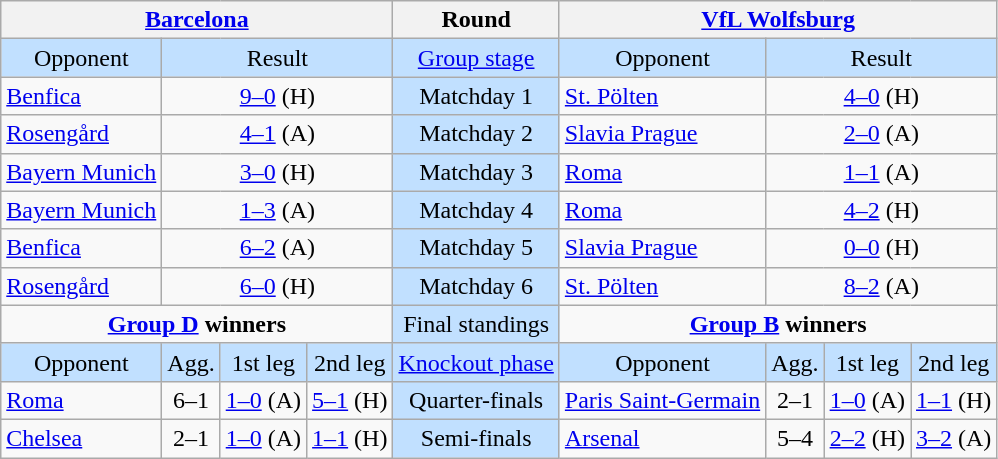<table class="wikitable" style="text-align:center">
<tr>
<th colspan="4"> <a href='#'>Barcelona</a></th>
<th>Round</th>
<th colspan="4"> <a href='#'>VfL Wolfsburg</a></th>
</tr>
<tr style="background:#C1E0FF">
<td>Opponent</td>
<td colspan="3">Result</td>
<td><a href='#'>Group stage</a></td>
<td>Opponent</td>
<td colspan="3">Result</td>
</tr>
<tr>
<td style="text-align:left"> <a href='#'>Benfica</a></td>
<td colspan="3"><a href='#'>9–0</a> (H)</td>
<td style="background:#C1E0FF">Matchday 1</td>
<td style="text-align:left"> <a href='#'>St. Pölten</a></td>
<td colspan="3"><a href='#'>4–0</a> (H)</td>
</tr>
<tr>
<td style="text-align:left"> <a href='#'>Rosengård</a></td>
<td colspan="3"><a href='#'>4–1</a> (A)</td>
<td style="background:#C1E0FF">Matchday 2</td>
<td style="text-align:left"> <a href='#'>Slavia Prague</a></td>
<td colspan="3"><a href='#'>2–0</a> (A)</td>
</tr>
<tr>
<td style="text-align:left"> <a href='#'>Bayern Munich</a></td>
<td colspan="3"><a href='#'>3–0</a> (H)</td>
<td style="background:#C1E0FF">Matchday 3</td>
<td style="text-align:left"> <a href='#'>Roma</a></td>
<td colspan="3"><a href='#'>1–1</a> (A)</td>
</tr>
<tr>
<td style="text-align:left"> <a href='#'>Bayern Munich</a></td>
<td colspan="3"><a href='#'>1–3</a> (A)</td>
<td style="background:#C1E0FF">Matchday 4</td>
<td style="text-align:left"> <a href='#'>Roma</a></td>
<td colspan="3"><a href='#'>4–2</a> (H)</td>
</tr>
<tr>
<td style="text-align:left"> <a href='#'>Benfica</a></td>
<td colspan="3"><a href='#'>6–2</a> (A)</td>
<td style="background:#C1E0FF">Matchday 5</td>
<td style="text-align:left"> <a href='#'>Slavia Prague</a></td>
<td colspan="3"><a href='#'>0–0</a> (H)</td>
</tr>
<tr>
<td style="text-align:left"> <a href='#'>Rosengård</a></td>
<td colspan="3"><a href='#'>6–0</a> (H)</td>
<td style="background:#C1E0FF">Matchday 6</td>
<td style="text-align:left"> <a href='#'>St. Pölten</a></td>
<td colspan="3"><a href='#'>8–2</a> (A)</td>
</tr>
<tr>
<td colspan="4" style="vertical-align:top"><strong><a href='#'>Group D</a> winners</strong><br><div></div></td>
<td style="background:#C1E0FF">Final standings</td>
<td colspan="4" style="vertical-align:top"><strong><a href='#'>Group B</a> winners</strong><br><div></div></td>
</tr>
<tr style="background:#C1E0FF">
<td>Opponent</td>
<td>Agg.</td>
<td>1st leg</td>
<td>2nd leg</td>
<td><a href='#'>Knockout phase</a></td>
<td>Opponent</td>
<td>Agg.</td>
<td>1st leg</td>
<td>2nd leg</td>
</tr>
<tr>
<td style="text-align:left"> <a href='#'>Roma</a></td>
<td>6–1</td>
<td><a href='#'>1–0</a> (A)</td>
<td><a href='#'>5–1</a> (H)</td>
<td style="background:#C1E0FF">Quarter-finals</td>
<td style="text-align:left"> <a href='#'>Paris Saint-Germain</a></td>
<td>2–1</td>
<td><a href='#'>1–0</a> (A)</td>
<td><a href='#'>1–1</a> (H)</td>
</tr>
<tr>
<td style="text-align:left"> <a href='#'>Chelsea</a></td>
<td>2–1</td>
<td><a href='#'>1–0</a> (A)</td>
<td><a href='#'>1–1</a> (H)</td>
<td style="background:#C1E0FF">Semi-finals</td>
<td style="text-align:left"> <a href='#'>Arsenal</a></td>
<td>5–4</td>
<td><a href='#'>2–2</a> (H)</td>
<td><a href='#'>3–2</a>  (A)</td>
</tr>
</table>
